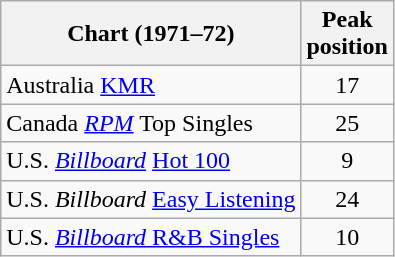<table class="wikitable sortable">
<tr>
<th align="left">Chart (1971–72)</th>
<th align="left">Peak<br>position</th>
</tr>
<tr>
<td>Australia <a href='#'>KMR</a></td>
<td style="text-align:center;">17</td>
</tr>
<tr>
<td>Canada <em><a href='#'>RPM</a></em> Top Singles</td>
<td style="text-align:center;">25</td>
</tr>
<tr>
<td>U.S. <em><a href='#'>Billboard</a></em> <a href='#'>Hot 100</a></td>
<td style="text-align:center;">9</td>
</tr>
<tr>
<td>U.S. <em>Billboard</em> <a href='#'>Easy Listening</a></td>
<td style="text-align:center;">24</td>
</tr>
<tr>
<td>U.S. <a href='#'><em>Billboard</em> R&B Singles</a></td>
<td style="text-align:center;">10</td>
</tr>
</table>
